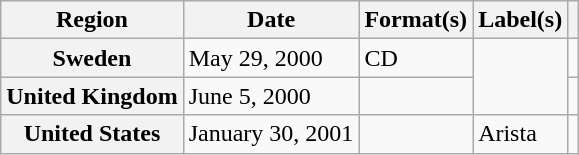<table class="wikitable plainrowheaders">
<tr>
<th scope="col">Region</th>
<th scope="col">Date</th>
<th scope="col">Format(s)</th>
<th scope="col">Label(s)</th>
<th scope="col"></th>
</tr>
<tr>
<th scope="row">Sweden</th>
<td>May 29, 2000</td>
<td>CD</td>
<td rowspan="2"></td>
<td></td>
</tr>
<tr>
<th scope="row">United Kingdom</th>
<td>June 5, 2000</td>
<td></td>
<td></td>
</tr>
<tr>
<th scope="row">United States</th>
<td>January 30, 2001</td>
<td></td>
<td>Arista</td>
<td></td>
</tr>
</table>
